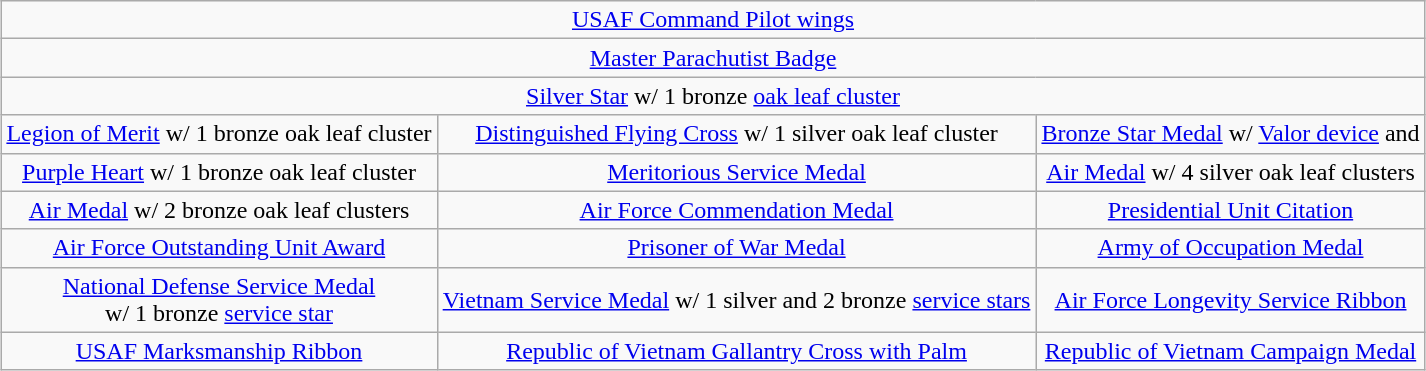<table class="wikitable" style="margin:1em auto; text-align:center;">
<tr>
<td colspan="6"><a href='#'>USAF Command Pilot wings</a></td>
</tr>
<tr>
<td colspan="6"><a href='#'>Master Parachutist Badge</a></td>
</tr>
<tr>
<td colspan="6"><a href='#'>Silver Star</a> w/ 1 bronze <a href='#'>oak leaf cluster</a></td>
</tr>
<tr>
<td colspan="2"><a href='#'>Legion of Merit</a> w/ 1 bronze oak leaf cluster</td>
<td colspan="2"><a href='#'>Distinguished Flying Cross</a> w/ 1 silver oak leaf cluster</td>
<td colspan="2"><a href='#'>Bronze Star Medal</a> w/ <a href='#'>Valor device</a> and </td>
</tr>
<tr>
<td colspan="2"><a href='#'>Purple Heart</a> w/ 1 bronze oak leaf cluster</td>
<td colspan="2"><a href='#'>Meritorious Service Medal</a></td>
<td colspan="2"><a href='#'>Air Medal</a> w/ 4 silver oak leaf clusters</td>
</tr>
<tr>
<td colspan="2"><a href='#'>Air Medal</a> w/ 2 bronze oak leaf clusters</td>
<td colspan="2"><a href='#'>Air Force Commendation Medal</a></td>
<td colspan="2"><a href='#'>Presidential Unit Citation</a></td>
</tr>
<tr style="text-align:center;">
<td colspan="2"><a href='#'>Air Force Outstanding Unit Award</a></td>
<td colspan="2"><a href='#'>Prisoner of War Medal</a></td>
<td colspan="2"><a href='#'>Army of Occupation Medal</a></td>
</tr>
<tr>
<td colspan="2"><a href='#'>National Defense Service Medal</a><br>w/ 1 bronze <a href='#'>service star</a></td>
<td colspan="2"><a href='#'>Vietnam Service Medal</a> w/ 1 silver and 2 bronze <a href='#'>service stars</a></td>
<td colspan="2"><a href='#'>Air Force Longevity Service Ribbon</a> </td>
</tr>
<tr>
<td colspan="2"><a href='#'>USAF Marksmanship Ribbon</a></td>
<td colspan="2"><a href='#'>Republic of Vietnam Gallantry Cross with Palm</a></td>
<td colspan="2"><a href='#'>Republic of Vietnam Campaign Medal</a></td>
</tr>
</table>
